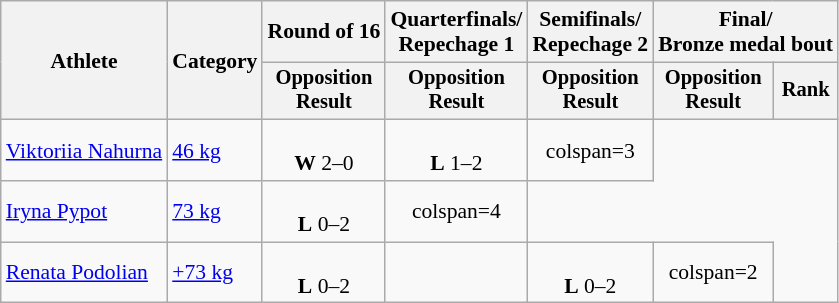<table class="wikitable" style="text-align:center; font-size:90%">
<tr>
<th rowspan=2>Athlete</th>
<th rowspan=2>Category</th>
<th>Round of 16</th>
<th>Quarterfinals/<br>Repechage 1</th>
<th>Semifinals/<br>Repechage 2</th>
<th colspan=2>Final/<br>Bronze medal bout</th>
</tr>
<tr style="font-size:95%">
<th>Opposition<br>Result</th>
<th>Opposition<br>Result</th>
<th>Opposition<br>Result</th>
<th>Opposition<br>Result</th>
<th>Rank</th>
</tr>
<tr>
<td align=left><a href='#'>Viktoriia Nahurna</a></td>
<td align=left><a href='#'>46 kg</a></td>
<td><br><strong>W</strong> 2–0</td>
<td><br><strong>L</strong> 1–2</td>
<td>colspan=3 </td>
</tr>
<tr>
<td align=left><a href='#'>Iryna Pypot</a></td>
<td align=left><a href='#'>73 kg</a></td>
<td><br><strong>L</strong> 0–2</td>
<td>colspan=4 </td>
</tr>
<tr>
<td align=left><a href='#'>Renata Podolian</a></td>
<td align=left><a href='#'>+73 kg</a></td>
<td><br><strong>L</strong> 0–2</td>
<td></td>
<td><br><strong>L</strong> 0–2</td>
<td>colspan=2 </td>
</tr>
</table>
